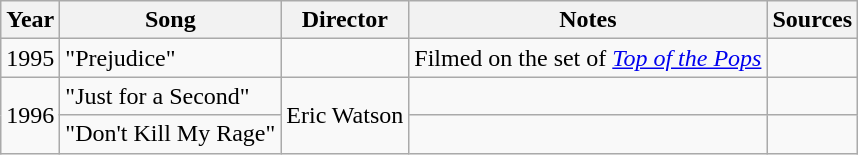<table class="wikitable">
<tr>
<th>Year</th>
<th>Song</th>
<th>Director</th>
<th>Notes</th>
<th>Sources</th>
</tr>
<tr>
<td>1995</td>
<td>"Prejudice"</td>
<td></td>
<td>Filmed on the set of <em><a href='#'>Top of the Pops</a></em></td>
<td></td>
</tr>
<tr>
<td rowspan=2>1996</td>
<td>"Just for a Second"</td>
<td rowspan=2>Eric Watson</td>
<td></td>
<td></td>
</tr>
<tr>
<td>"Don't Kill My Rage"</td>
<td></td>
<td></td>
</tr>
</table>
